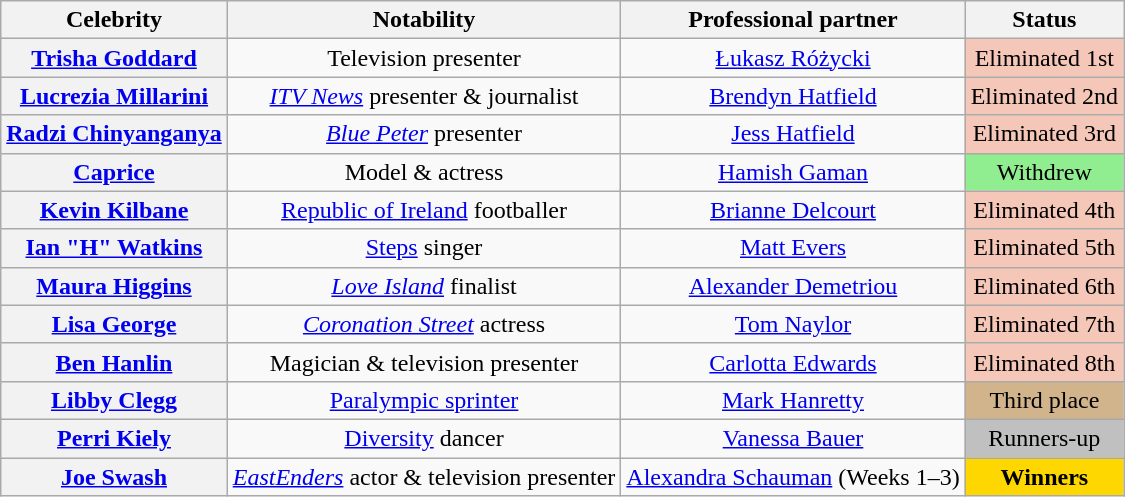<table class="wikitable sortable" style="text-align:center;">
<tr>
<th scope="col">Celebrity</th>
<th scope="col" class="unsortable">Notability</th>
<th scope="col">Professional partner</th>
<th scope="col">Status</th>
</tr>
<tr>
<th scope="row"><a href='#'>Trisha Goddard</a></th>
<td>Television presenter</td>
<td><a href='#'>Łukasz Różycki</a></td>
<td bgcolor="f4c7b8">Eliminated 1st<br></td>
</tr>
<tr>
<th scope="row"><a href='#'>Lucrezia Millarini</a></th>
<td><em><a href='#'>ITV News</a></em> presenter & journalist</td>
<td><a href='#'>Brendyn Hatfield</a></td>
<td bgcolor="f4c7b8">Eliminated 2nd<br></td>
</tr>
<tr>
<th scope="row"><a href='#'>Radzi Chinyanganya</a></th>
<td><em><a href='#'>Blue Peter</a></em> presenter</td>
<td><a href='#'>Jess Hatfield</a></td>
<td bgcolor="f4c7b8">Eliminated 3rd<br></td>
</tr>
<tr>
<th scope="row"><a href='#'>Caprice</a></th>
<td>Model & actress</td>
<td><a href='#'>Hamish Gaman</a><br><em></em></td>
<td style=background:lightgreen>Withdrew<br></td>
</tr>
<tr>
<th scope="row"><a href='#'>Kevin Kilbane</a></th>
<td><a href='#'>Republic of Ireland</a> footballer</td>
<td><a href='#'>Brianne Delcourt</a></td>
<td bgcolor="f4c7b8">Eliminated 4th<br></td>
</tr>
<tr>
<th scope="row"><a href='#'>Ian "H" Watkins</a></th>
<td><a href='#'>Steps</a> singer</td>
<td><a href='#'>Matt Evers</a></td>
<td bgcolor="f4c7b8">Eliminated 5th<br></td>
</tr>
<tr>
<th scope="row"><a href='#'>Maura Higgins</a></th>
<td><em><a href='#'>Love Island</a></em> finalist</td>
<td><a href='#'>Alexander Demetriou</a></td>
<td bgcolor="f4c7b8">Eliminated 6th<br></td>
</tr>
<tr>
<th scope="row"><a href='#'>Lisa George</a></th>
<td><em><a href='#'>Coronation Street</a></em> actress</td>
<td><a href='#'>Tom Naylor</a></td>
<td bgcolor="f4c7b8">Eliminated 7th<br></td>
</tr>
<tr>
<th scope="row"><a href='#'>Ben Hanlin</a></th>
<td>Magician & television presenter</td>
<td><a href='#'>Carlotta Edwards</a></td>
<td bgcolor="f4c7b8">Eliminated 8th<br></td>
</tr>
<tr>
<th scope="row"><a href='#'>Libby Clegg</a></th>
<td><a href='#'>Paralympic sprinter</a></td>
<td><a href='#'>Mark Hanretty</a></td>
<td style="background:tan;">Third place<br></td>
</tr>
<tr>
<th scope="row"><a href='#'>Perri Kiely</a></th>
<td><a href='#'>Diversity</a> dancer</td>
<td><a href='#'>Vanessa Bauer</a></td>
<td style="background:silver;">Runners-up<br></td>
</tr>
<tr>
<th scope="row"><a href='#'>Joe Swash</a></th>
<td><em><a href='#'>EastEnders</a></em> actor & television presenter</td>
<td><a href='#'>Alexandra Schauman</a> (Weeks 1–3)<br><em></em></td>
<td style="background:gold;"><strong>Winners</strong><br></td>
</tr>
</table>
